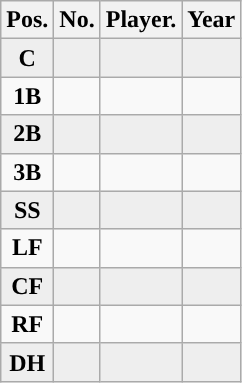<table class="wikitable non-sortable">
<tr>
<th style="text-align:center; ">Pos.</th>
<th style="text-align:center; ">No.</th>
<th style="text-align:center; ">Player.</th>
<th style="text-align:center; ">Year</th>
</tr>
<tr style="background:#eeeeee;text-align:center;">
<td><strong>C</strong></td>
<td></td>
<td></td>
<td></td>
</tr>
<tr style="text-align:center;">
<td><strong>1B</strong></td>
<td></td>
<td></td>
<td></td>
</tr>
<tr style="background:#eeeeee;text-align:center;">
<td><strong>2B</strong></td>
<td></td>
<td></td>
<td></td>
</tr>
<tr style="text-align:center;">
<td><strong>3B</strong></td>
<td></td>
<td></td>
<td></td>
</tr>
<tr style="background:#eeeeee;text-align:center;">
<td><strong>SS</strong></td>
<td></td>
<td></td>
<td></td>
</tr>
<tr style="text-align:center;">
<td><strong>LF</strong></td>
<td></td>
<td></td>
<td></td>
</tr>
<tr style="background:#eeeeee;text-align:center;">
<td><strong>CF</strong></td>
<td></td>
<td></td>
<td></td>
</tr>
<tr style="text-align:center;">
<td><strong>RF</strong></td>
<td></td>
<td></td>
<td></td>
</tr>
<tr style="background:#eeeeee;text-align:center;">
<td><strong>DH</strong></td>
<td></td>
<td></td>
<td></td>
</tr>
</table>
